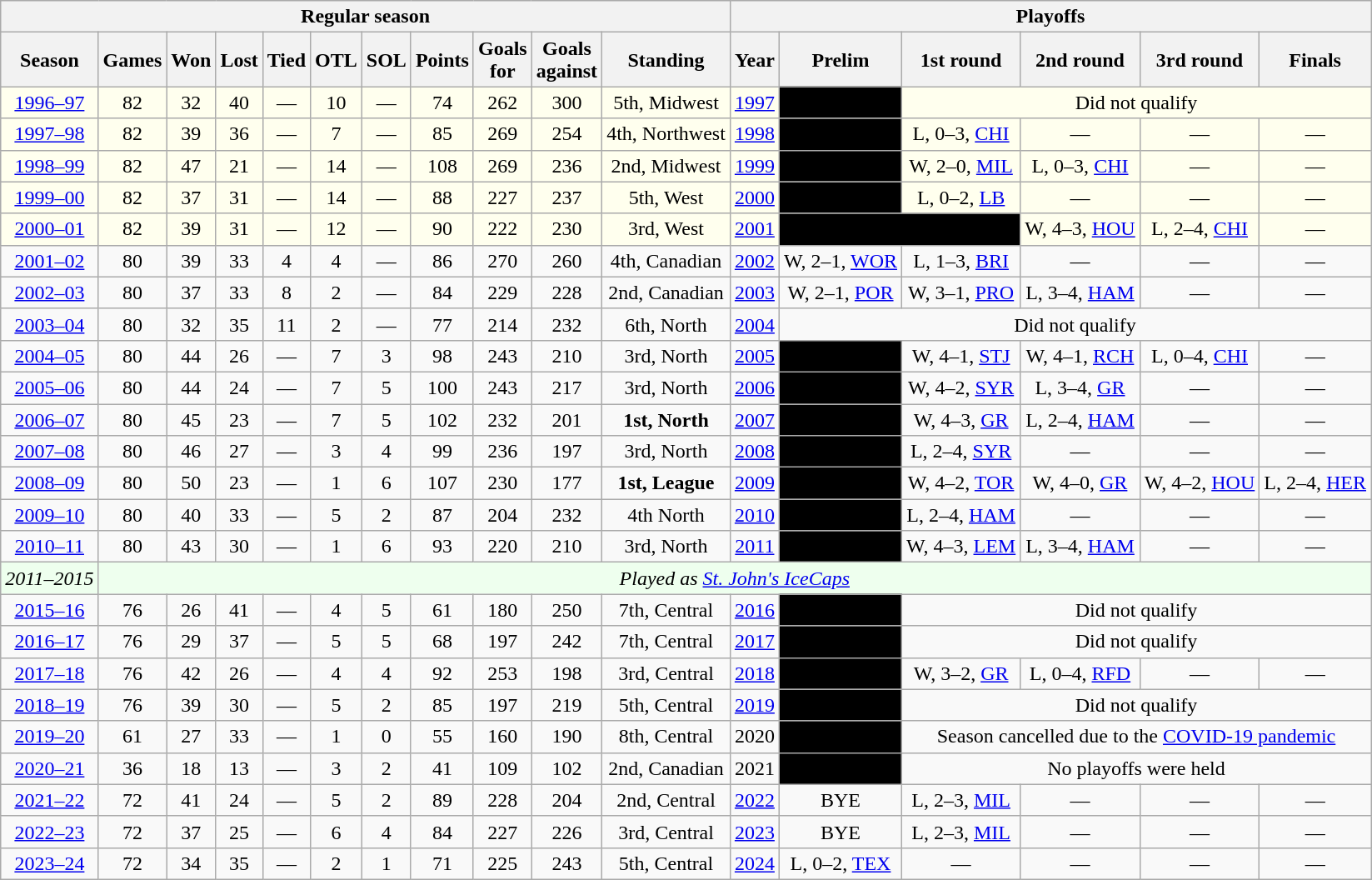<table class="wikitable" style="text-align:center; font-size:100%">
<tr>
<th colspan=11>Regular season</th>
<th colspan=6>Playoffs</th>
</tr>
<tr>
<th>Season</th>
<th>Games</th>
<th>Won</th>
<th>Lost</th>
<th>Tied</th>
<th>OTL</th>
<th>SOL</th>
<th>Points</th>
<th>Goals<br>for</th>
<th>Goals<br>against</th>
<th>Standing</th>
<th>Year</th>
<th>Prelim</th>
<th>1st round</th>
<th>2nd round</th>
<th>3rd round</th>
<th>Finals</th>
</tr>
<tr bgcolor="#ffffee">
<td><a href='#'>1996–97</a></td>
<td>82</td>
<td>32</td>
<td>40</td>
<td>—</td>
<td>10</td>
<td>—</td>
<td>74</td>
<td>262</td>
<td>300</td>
<td>5th, Midwest</td>
<td><a href='#'>1997</a></td>
<td bgcolor=#000000>—</td>
<td colspan=4>Did not qualify</td>
</tr>
<tr bgcolor="#ffffee">
<td><a href='#'>1997–98</a></td>
<td>82</td>
<td>39</td>
<td>36</td>
<td>—</td>
<td>7</td>
<td>—</td>
<td>85</td>
<td>269</td>
<td>254</td>
<td>4th, Northwest</td>
<td><a href='#'>1998</a></td>
<td bgcolor=#000000>—</td>
<td>L, 0–3, <a href='#'>CHI</a></td>
<td>—</td>
<td>—</td>
<td>—</td>
</tr>
<tr bgcolor="#ffffee">
<td><a href='#'>1998–99</a></td>
<td>82</td>
<td>47</td>
<td>21</td>
<td>—</td>
<td>14</td>
<td>—</td>
<td>108</td>
<td>269</td>
<td>236</td>
<td>2nd, Midwest</td>
<td><a href='#'>1999</a></td>
<td bgcolor=#000000>—</td>
<td>W, 2–0, <a href='#'>MIL</a></td>
<td>L, 0–3, <a href='#'>CHI</a></td>
<td>—</td>
<td>—</td>
</tr>
<tr bgcolor="#ffffee">
<td><a href='#'>1999–00</a></td>
<td>82</td>
<td>37</td>
<td>31</td>
<td>—</td>
<td>14</td>
<td>—</td>
<td>88</td>
<td>227</td>
<td>237</td>
<td>5th, West</td>
<td><a href='#'>2000</a></td>
<td bgcolor=#000000>—</td>
<td>L, 0–2, <a href='#'>LB</a></td>
<td>—</td>
<td>—</td>
<td>—</td>
</tr>
<tr bgcolor="#ffffee">
<td><a href='#'>2000–01</a></td>
<td>82</td>
<td>39</td>
<td>31</td>
<td>—</td>
<td>12</td>
<td>—</td>
<td>90</td>
<td>222</td>
<td>230</td>
<td>3rd, West</td>
<td><a href='#'>2001</a></td>
<td colspan=2; bgcolor=#000000>—</td>
<td>W, 4–3, <a href='#'>HOU</a></td>
<td>L, 2–4, <a href='#'>CHI</a></td>
<td>—</td>
</tr>
<tr>
<td><a href='#'>2001–02</a></td>
<td>80</td>
<td>39</td>
<td>33</td>
<td>4</td>
<td>4</td>
<td>—</td>
<td>86</td>
<td>270</td>
<td>260</td>
<td>4th, Canadian</td>
<td><a href='#'>2002</a></td>
<td>W, 2–1, <a href='#'>WOR</a></td>
<td>L, 1–3, <a href='#'>BRI</a></td>
<td>—</td>
<td>—</td>
<td>—</td>
</tr>
<tr>
<td><a href='#'>2002–03</a></td>
<td>80</td>
<td>37</td>
<td>33</td>
<td>8</td>
<td>2</td>
<td>—</td>
<td>84</td>
<td>229</td>
<td>228</td>
<td>2nd, Canadian</td>
<td><a href='#'>2003</a></td>
<td>W, 2–1, <a href='#'>POR</a></td>
<td>W, 3–1, <a href='#'>PRO</a></td>
<td>L, 3–4, <a href='#'>HAM</a></td>
<td>—</td>
<td>—</td>
</tr>
<tr>
<td><a href='#'>2003–04</a></td>
<td>80</td>
<td>32</td>
<td>35</td>
<td>11</td>
<td>2</td>
<td>—</td>
<td>77</td>
<td>214</td>
<td>232</td>
<td>6th, North</td>
<td><a href='#'>2004</a></td>
<td colspan="5">Did not qualify</td>
</tr>
<tr>
<td><a href='#'>2004–05</a></td>
<td>80</td>
<td>44</td>
<td>26</td>
<td>—</td>
<td>7</td>
<td>3</td>
<td>98</td>
<td>243</td>
<td>210</td>
<td>3rd, North</td>
<td><a href='#'>2005</a></td>
<td bgcolor=#000000>—</td>
<td>W, 4–1, <a href='#'>STJ</a></td>
<td>W, 4–1, <a href='#'>RCH</a></td>
<td>L, 0–4, <a href='#'>CHI</a></td>
<td>—</td>
</tr>
<tr>
<td><a href='#'>2005–06</a></td>
<td>80</td>
<td>44</td>
<td>24</td>
<td>—</td>
<td>7</td>
<td>5</td>
<td>100</td>
<td>243</td>
<td>217</td>
<td>3rd, North</td>
<td><a href='#'>2006</a></td>
<td bgcolor=#000000>—</td>
<td>W, 4–2, <a href='#'>SYR</a></td>
<td>L, 3–4, <a href='#'>GR</a></td>
<td>—</td>
<td>—</td>
</tr>
<tr>
<td><a href='#'>2006–07</a></td>
<td>80</td>
<td>45</td>
<td>23</td>
<td>—</td>
<td>7</td>
<td>5</td>
<td>102</td>
<td>232</td>
<td>201</td>
<td><strong>1st, North</strong></td>
<td><a href='#'>2007</a></td>
<td bgcolor=#000000>—</td>
<td>W, 4–3, <a href='#'>GR</a></td>
<td>L, 2–4, <a href='#'>HAM</a></td>
<td>—</td>
<td>—</td>
</tr>
<tr>
<td><a href='#'>2007–08</a></td>
<td>80</td>
<td>46</td>
<td>27</td>
<td>—</td>
<td>3</td>
<td>4</td>
<td>99</td>
<td>236</td>
<td>197</td>
<td>3rd, North</td>
<td><a href='#'>2008</a></td>
<td bgcolor=#000000>—</td>
<td>L, 2–4, <a href='#'>SYR</a></td>
<td>—</td>
<td>—</td>
<td>—</td>
</tr>
<tr>
<td><a href='#'>2008–09</a></td>
<td>80</td>
<td>50</td>
<td>23</td>
<td>—</td>
<td>1</td>
<td>6</td>
<td>107</td>
<td>230</td>
<td>177</td>
<td><strong>1st, League</strong></td>
<td><a href='#'>2009</a></td>
<td bgcolor=#000000>—</td>
<td>W, 4–2, <a href='#'>TOR</a></td>
<td>W, 4–0, <a href='#'>GR</a></td>
<td>W, 4–2, <a href='#'>HOU</a></td>
<td>L, 2–4, <a href='#'>HER</a></td>
</tr>
<tr>
<td><a href='#'>2009–10</a></td>
<td>80</td>
<td>40</td>
<td>33</td>
<td>—</td>
<td>5</td>
<td>2</td>
<td>87</td>
<td>204</td>
<td>232</td>
<td>4th North</td>
<td><a href='#'>2010</a></td>
<td bgcolor=#000000>—</td>
<td>L, 2–4, <a href='#'>HAM</a></td>
<td>—</td>
<td>—</td>
<td>—</td>
</tr>
<tr>
<td><a href='#'>2010–11</a></td>
<td>80</td>
<td>43</td>
<td>30</td>
<td>—</td>
<td>1</td>
<td>6</td>
<td>93</td>
<td>220</td>
<td>210</td>
<td>3rd, North</td>
<td><a href='#'>2011</a></td>
<td bgcolor=#000000>—</td>
<td>W, 4–3, <a href='#'>LEM</a></td>
<td>L, 3–4, <a href='#'>HAM</a></td>
<td>—</td>
<td>—</td>
</tr>
<tr bgcolor="#eeffee">
<td><em>2011–2015</em></td>
<td colspan="17"><em>Played as <a href='#'>St. John's IceCaps</a></em></td>
</tr>
<tr>
<td><a href='#'>2015–16</a></td>
<td>76</td>
<td>26</td>
<td>41</td>
<td>—</td>
<td>4</td>
<td>5</td>
<td>61</td>
<td>180</td>
<td>250</td>
<td>7th, Central</td>
<td><a href='#'>2016</a></td>
<td bgcolor=#000000>—</td>
<td colspan=4>Did not qualify</td>
</tr>
<tr>
<td><a href='#'>2016–17</a></td>
<td>76</td>
<td>29</td>
<td>37</td>
<td>—</td>
<td>5</td>
<td>5</td>
<td>68</td>
<td>197</td>
<td>242</td>
<td>7th, Central</td>
<td><a href='#'>2017</a></td>
<td bgcolor=#000000>—</td>
<td colspan=4>Did not qualify</td>
</tr>
<tr>
<td><a href='#'>2017–18</a></td>
<td>76</td>
<td>42</td>
<td>26</td>
<td>—</td>
<td>4</td>
<td>4</td>
<td>92</td>
<td>253</td>
<td>198</td>
<td>3rd, Central</td>
<td><a href='#'>2018</a></td>
<td bgcolor=#000000>—</td>
<td>W, 3–2, <a href='#'>GR</a></td>
<td>L, 0–4, <a href='#'>RFD</a></td>
<td>—</td>
<td>—</td>
</tr>
<tr>
<td><a href='#'>2018–19</a></td>
<td>76</td>
<td>39</td>
<td>30</td>
<td>—</td>
<td>5</td>
<td>2</td>
<td>85</td>
<td>197</td>
<td>219</td>
<td>5th, Central</td>
<td><a href='#'>2019</a></td>
<td bgcolor=#000000>—</td>
<td colspan=4>Did not qualify</td>
</tr>
<tr>
<td><a href='#'>2019–20</a></td>
<td>61</td>
<td>27</td>
<td>33</td>
<td>—</td>
<td>1</td>
<td>0</td>
<td>55</td>
<td>160</td>
<td>190</td>
<td>8th, Central</td>
<td>2020</td>
<td bgcolor=#000000>—</td>
<td colspan="4">Season cancelled due to the <a href='#'>COVID-19 pandemic</a></td>
</tr>
<tr>
<td><a href='#'>2020–21</a></td>
<td>36</td>
<td>18</td>
<td>13</td>
<td>—</td>
<td>3</td>
<td>2</td>
<td>41</td>
<td>109</td>
<td>102</td>
<td>2nd, Canadian</td>
<td>2021</td>
<td bgcolor=#000000>—</td>
<td colspan="4">No playoffs were held</td>
</tr>
<tr>
<td><a href='#'>2021–22</a></td>
<td>72</td>
<td>41</td>
<td>24</td>
<td>—</td>
<td>5</td>
<td>2</td>
<td>89</td>
<td>228</td>
<td>204</td>
<td>2nd, Central</td>
<td><a href='#'>2022</a></td>
<td>BYE</td>
<td>L, 2–3, <a href='#'>MIL</a></td>
<td>—</td>
<td>—</td>
<td>—</td>
</tr>
<tr>
<td><a href='#'>2022–23</a></td>
<td>72</td>
<td>37</td>
<td>25</td>
<td>—</td>
<td>6</td>
<td>4</td>
<td>84</td>
<td>227</td>
<td>226</td>
<td>3rd, Central</td>
<td><a href='#'>2023</a></td>
<td>BYE</td>
<td>L, 2–3, <a href='#'>MIL</a></td>
<td>—</td>
<td>—</td>
<td>—</td>
</tr>
<tr>
<td><a href='#'>2023–24</a></td>
<td>72</td>
<td>34</td>
<td>35</td>
<td>—</td>
<td>2</td>
<td>1</td>
<td>71</td>
<td>225</td>
<td>243</td>
<td>5th, Central</td>
<td><a href='#'>2024</a></td>
<td>L, 0–2, <a href='#'>TEX</a></td>
<td>—</td>
<td>—</td>
<td>—</td>
<td>—</td>
</tr>
</table>
